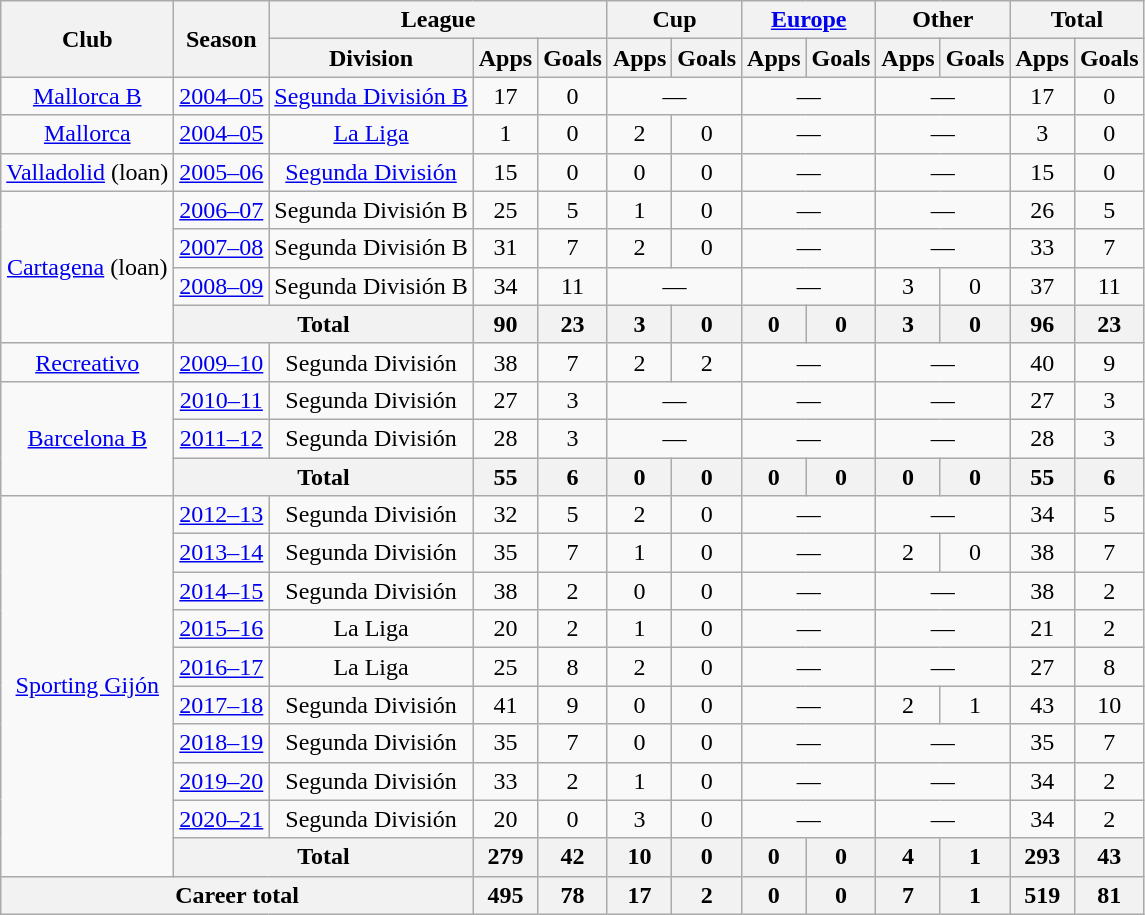<table class="wikitable" style="text-align:center">
<tr>
<th rowspan="2">Club</th>
<th rowspan="2">Season</th>
<th colspan="3">League</th>
<th colspan="2">Cup</th>
<th colspan="2"><a href='#'>Europe</a></th>
<th colspan="2">Other</th>
<th colspan="2">Total</th>
</tr>
<tr>
<th>Division</th>
<th>Apps</th>
<th>Goals</th>
<th>Apps</th>
<th>Goals</th>
<th>Apps</th>
<th>Goals</th>
<th>Apps</th>
<th>Goals</th>
<th>Apps</th>
<th>Goals</th>
</tr>
<tr>
<td><a href='#'>Mallorca B</a></td>
<td><a href='#'>2004–05</a></td>
<td><a href='#'>Segunda División B</a></td>
<td>17</td>
<td>0</td>
<td colspan="2">—</td>
<td colspan="2">—</td>
<td colspan="2">—</td>
<td>17</td>
<td>0</td>
</tr>
<tr>
<td><a href='#'>Mallorca</a></td>
<td><a href='#'>2004–05</a></td>
<td><a href='#'>La Liga</a></td>
<td>1</td>
<td>0</td>
<td>2</td>
<td>0</td>
<td colspan="2">—</td>
<td colspan="2">—</td>
<td>3</td>
<td>0</td>
</tr>
<tr>
<td><a href='#'>Valladolid</a> (loan)</td>
<td><a href='#'>2005–06</a></td>
<td><a href='#'>Segunda División</a></td>
<td>15</td>
<td>0</td>
<td>0</td>
<td>0</td>
<td colspan="2">—</td>
<td colspan="2">—</td>
<td>15</td>
<td>0</td>
</tr>
<tr>
<td rowspan="4"><a href='#'>Cartagena</a> (loan)</td>
<td><a href='#'>2006–07</a></td>
<td>Segunda División B</td>
<td>25</td>
<td>5</td>
<td>1</td>
<td>0</td>
<td colspan="2">—</td>
<td colspan="2">—</td>
<td>26</td>
<td>5</td>
</tr>
<tr>
<td><a href='#'>2007–08</a></td>
<td>Segunda División B</td>
<td>31</td>
<td>7</td>
<td>2</td>
<td>0</td>
<td colspan="2">—</td>
<td colspan="2">—</td>
<td>33</td>
<td>7</td>
</tr>
<tr>
<td><a href='#'>2008–09</a></td>
<td>Segunda División B</td>
<td>34</td>
<td>11</td>
<td colspan="2">—</td>
<td colspan="2">—</td>
<td>3</td>
<td>0</td>
<td>37</td>
<td>11</td>
</tr>
<tr>
<th colspan="2">Total</th>
<th>90</th>
<th>23</th>
<th>3</th>
<th>0</th>
<th>0</th>
<th>0</th>
<th>3</th>
<th>0</th>
<th>96</th>
<th>23</th>
</tr>
<tr>
<td><a href='#'>Recreativo</a></td>
<td><a href='#'>2009–10</a></td>
<td>Segunda División</td>
<td>38</td>
<td>7</td>
<td>2</td>
<td>2</td>
<td colspan="2">—</td>
<td colspan="2">—</td>
<td>40</td>
<td>9</td>
</tr>
<tr>
<td rowspan="3"><a href='#'>Barcelona B</a></td>
<td><a href='#'>2010–11</a></td>
<td>Segunda División</td>
<td>27</td>
<td>3</td>
<td colspan="2">—</td>
<td colspan="2">—</td>
<td colspan="2">—</td>
<td>27</td>
<td>3</td>
</tr>
<tr>
<td><a href='#'>2011–12</a></td>
<td>Segunda División</td>
<td>28</td>
<td>3</td>
<td colspan="2">—</td>
<td colspan="2">—</td>
<td colspan="2">—</td>
<td>28</td>
<td>3</td>
</tr>
<tr>
<th colspan="2">Total</th>
<th>55</th>
<th>6</th>
<th>0</th>
<th>0</th>
<th>0</th>
<th>0</th>
<th>0</th>
<th>0</th>
<th>55</th>
<th>6</th>
</tr>
<tr>
<td rowspan="10"><a href='#'>Sporting Gijón</a></td>
<td><a href='#'>2012–13</a></td>
<td>Segunda División</td>
<td>32</td>
<td>5</td>
<td>2</td>
<td>0</td>
<td colspan="2">—</td>
<td colspan="2">—</td>
<td>34</td>
<td>5</td>
</tr>
<tr>
<td><a href='#'>2013–14</a></td>
<td>Segunda División</td>
<td>35</td>
<td>7</td>
<td>1</td>
<td>0</td>
<td colspan="2">—</td>
<td>2</td>
<td>0</td>
<td>38</td>
<td>7</td>
</tr>
<tr>
<td><a href='#'>2014–15</a></td>
<td>Segunda División</td>
<td>38</td>
<td>2</td>
<td>0</td>
<td>0</td>
<td colspan="2">—</td>
<td colspan="2">—</td>
<td>38</td>
<td>2</td>
</tr>
<tr>
<td><a href='#'>2015–16</a></td>
<td>La Liga</td>
<td>20</td>
<td>2</td>
<td>1</td>
<td>0</td>
<td colspan="2">—</td>
<td colspan="2">—</td>
<td>21</td>
<td>2</td>
</tr>
<tr>
<td><a href='#'>2016–17</a></td>
<td>La Liga</td>
<td>25</td>
<td>8</td>
<td>2</td>
<td>0</td>
<td colspan="2">—</td>
<td colspan="2">—</td>
<td>27</td>
<td>8</td>
</tr>
<tr>
<td><a href='#'>2017–18</a></td>
<td>Segunda División</td>
<td>41</td>
<td>9</td>
<td>0</td>
<td>0</td>
<td colspan="2">—</td>
<td>2</td>
<td>1</td>
<td>43</td>
<td>10</td>
</tr>
<tr>
<td><a href='#'>2018–19</a></td>
<td>Segunda División</td>
<td>35</td>
<td>7</td>
<td>0</td>
<td>0</td>
<td colspan="2">—</td>
<td colspan="2">—</td>
<td>35</td>
<td>7</td>
</tr>
<tr>
<td><a href='#'>2019–20</a></td>
<td>Segunda División</td>
<td>33</td>
<td>2</td>
<td>1</td>
<td>0</td>
<td colspan="2">—</td>
<td colspan="2">—</td>
<td>34</td>
<td>2</td>
</tr>
<tr>
<td><a href='#'>2020–21</a></td>
<td>Segunda División</td>
<td>20</td>
<td>0</td>
<td>3</td>
<td>0</td>
<td colspan="2">—</td>
<td colspan="2">—</td>
<td>34</td>
<td>2</td>
</tr>
<tr>
<th colspan="2">Total</th>
<th>279</th>
<th>42</th>
<th>10</th>
<th>0</th>
<th>0</th>
<th>0</th>
<th>4</th>
<th>1</th>
<th>293</th>
<th>43</th>
</tr>
<tr>
<th colspan="3">Career total</th>
<th>495</th>
<th>78</th>
<th>17</th>
<th>2</th>
<th>0</th>
<th>0</th>
<th>7</th>
<th>1</th>
<th>519</th>
<th>81</th>
</tr>
</table>
